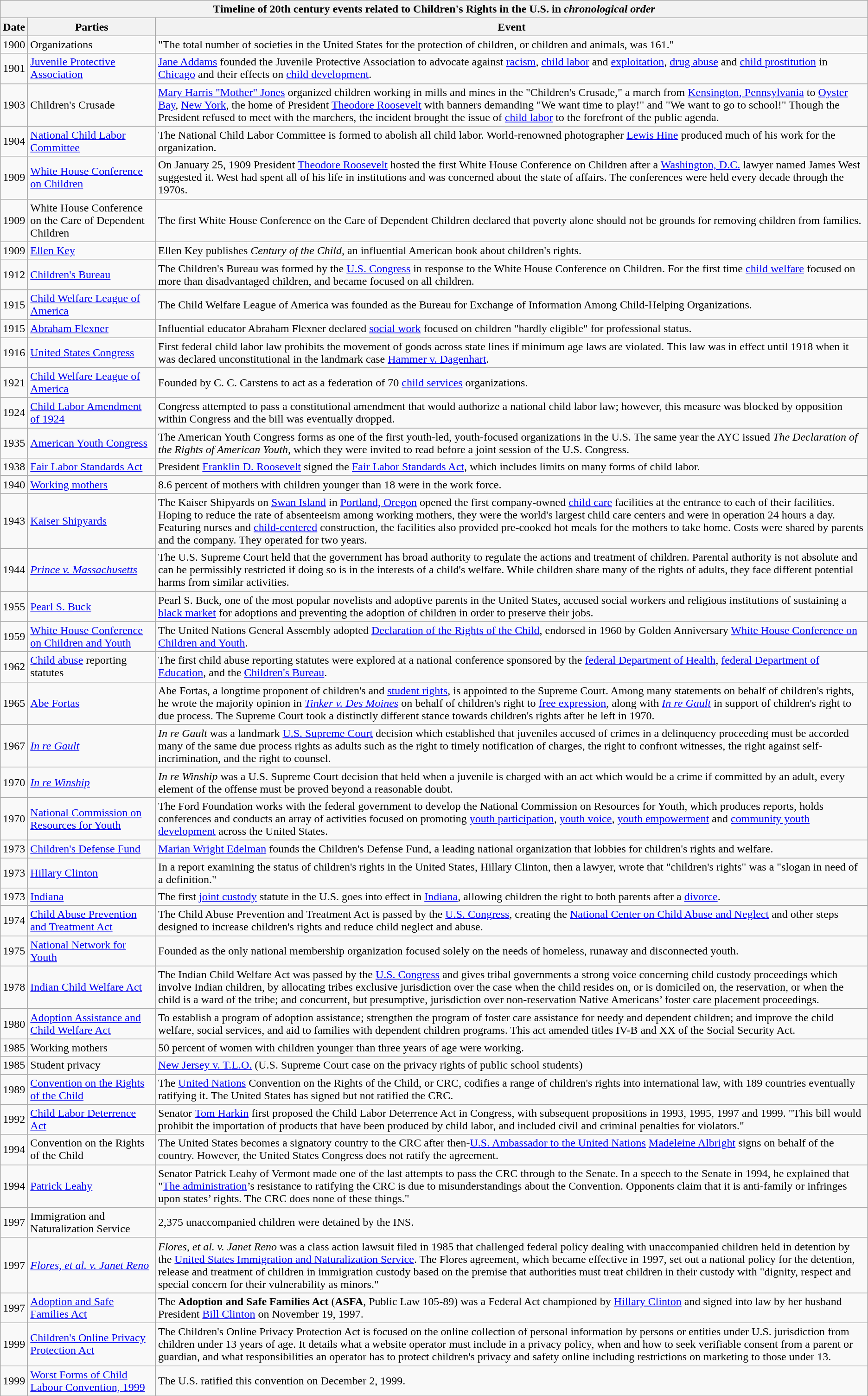<table class="wikitable">
<tr>
<th align="center" colspan="6"><strong>Timeline of 20th century events related to Children's Rights in the U.S.</strong> in <em>chronological order</em></th>
</tr>
<tr>
<th>Date</th>
<th>Parties</th>
<th>Event</th>
</tr>
<tr>
<td>1900</td>
<td>Organizations</td>
<td>"The total number of societies in the United States for the protection of children, or children and animals, was 161."</td>
</tr>
<tr>
<td>1901</td>
<td><a href='#'>Juvenile Protective Association</a></td>
<td><a href='#'>Jane Addams</a> founded the Juvenile Protective Association to advocate against <a href='#'>racism</a>, <a href='#'>child labor</a> and <a href='#'>exploitation</a>, <a href='#'>drug abuse</a> and <a href='#'>child prostitution</a> in <a href='#'>Chicago</a> and their effects on <a href='#'>child development</a>.</td>
</tr>
<tr>
<td>1903</td>
<td>Children's Crusade</td>
<td><a href='#'>Mary Harris "Mother" Jones</a> organized children working in mills and mines in the "Children's Crusade," a march from <a href='#'>Kensington, Pennsylvania</a> to <a href='#'>Oyster Bay</a>, <a href='#'>New York</a>, the home of President <a href='#'>Theodore Roosevelt</a> with banners demanding "We want time to play!" and "We want to go to school!" Though the President refused to meet with the marchers, the incident brought the issue of <a href='#'>child labor</a> to the forefront of the public agenda.</td>
</tr>
<tr>
<td>1904</td>
<td><a href='#'>National Child Labor Committee</a></td>
<td>The National Child Labor Committee is formed to abolish all child labor. World-renowned photographer <a href='#'>Lewis Hine</a> produced much of his work for the organization.</td>
</tr>
<tr>
<td>1909</td>
<td><a href='#'>White House Conference on Children</a></td>
<td>On January 25, 1909 President <a href='#'>Theodore Roosevelt</a> hosted the first White House Conference on Children after a <a href='#'>Washington, D.C.</a> lawyer named James West suggested it. West had spent all of his life in institutions and was concerned about the state of affairs. The conferences were held every decade through the 1970s.</td>
</tr>
<tr>
<td>1909</td>
<td>White House Conference on the Care of Dependent Children</td>
<td>The first White House Conference on the Care of Dependent Children declared that poverty alone should not be grounds for removing children from families.</td>
</tr>
<tr>
<td>1909</td>
<td><a href='#'>Ellen Key</a></td>
<td>Ellen Key publishes <em>Century of the Child</em>, an influential American book about children's rights.</td>
</tr>
<tr>
<td>1912</td>
<td><a href='#'>Children's Bureau</a></td>
<td>The Children's Bureau was formed by the <a href='#'>U.S. Congress</a> in response to the White House Conference on Children. For the first time <a href='#'>child welfare</a> focused on more than disadvantaged children, and became focused on all children.</td>
</tr>
<tr>
<td>1915</td>
<td><a href='#'>Child Welfare League of America</a></td>
<td>The Child Welfare League of America was founded as the Bureau for Exchange of Information Among Child-Helping Organizations.</td>
</tr>
<tr>
<td>1915</td>
<td><a href='#'>Abraham Flexner</a></td>
<td>Influential educator Abraham Flexner declared <a href='#'>social work</a> focused on children "hardly eligible" for professional status.</td>
</tr>
<tr>
<td>1916</td>
<td><a href='#'>United States Congress</a></td>
<td>First federal child labor law prohibits the movement of goods across state lines if minimum age laws are violated. This law was in effect until 1918 when it was declared unconstitutional in the landmark case <a href='#'>Hammer v. Dagenhart</a>.</td>
</tr>
<tr>
<td>1921</td>
<td><a href='#'>Child Welfare League of America</a></td>
<td>Founded by C. C. Carstens to act as a federation of 70 <a href='#'>child services</a> organizations.</td>
</tr>
<tr>
<td>1924</td>
<td><a href='#'>Child Labor Amendment of 1924</a></td>
<td>Congress attempted to pass a constitutional amendment that would authorize a national child labor law; however, this measure was blocked by opposition within Congress and the bill was eventually dropped.</td>
</tr>
<tr>
<td>1935</td>
<td><a href='#'>American Youth Congress</a></td>
<td>The American Youth Congress forms as one of the first youth-led, youth-focused organizations in the U.S. The same year the AYC issued <em>The Declaration of the Rights of American Youth</em>, which they were invited to read before a joint session of the U.S. Congress.</td>
</tr>
<tr>
<td>1938</td>
<td><a href='#'>Fair Labor Standards Act</a></td>
<td>President <a href='#'>Franklin D. Roosevelt</a> signed the <a href='#'>Fair Labor Standards Act</a>, which includes limits on many forms of child labor.</td>
</tr>
<tr>
<td>1940</td>
<td><a href='#'>Working mothers</a></td>
<td>8.6 percent of mothers with children younger than 18 were in the work force.</td>
</tr>
<tr>
<td>1943</td>
<td><a href='#'>Kaiser Shipyards</a></td>
<td>The Kaiser Shipyards on <a href='#'>Swan Island</a> in <a href='#'>Portland, Oregon</a> opened the first company-owned <a href='#'>child care</a> facilities at the entrance to each of their facilities. Hoping to reduce the rate of absenteeism among working mothers, they were the world's largest child care centers and were in operation 24 hours a day. Featuring nurses and <a href='#'>child-centered</a> construction, the facilities also provided pre-cooked hot meals for the mothers to take home. Costs were shared by parents and the company. They operated for two years.</td>
</tr>
<tr>
<td>1944</td>
<td><em><a href='#'>Prince v. Massachusetts</a></em></td>
<td>The U.S. Supreme Court held that the government has broad authority to regulate the actions and treatment of children. Parental authority is not absolute and can be permissibly restricted if doing so is in the interests of a child's welfare. While children share many of the rights of adults, they face different potential harms from similar activities.</td>
</tr>
<tr>
<td>1955</td>
<td><a href='#'>Pearl S. Buck</a></td>
<td>Pearl S. Buck, one of the most popular novelists and adoptive parents in the United States, accused social workers and religious institutions of sustaining a <a href='#'>black market</a> for adoptions and preventing the adoption of children in order to preserve their jobs.</td>
</tr>
<tr>
<td>1959</td>
<td><a href='#'>White House Conference on Children and Youth</a></td>
<td>The United Nations General Assembly adopted <a href='#'>Declaration of the Rights of the Child</a>, endorsed in 1960 by Golden Anniversary <a href='#'>White House Conference on Children and Youth</a>.</td>
</tr>
<tr>
<td>1962</td>
<td><a href='#'>Child abuse</a> reporting statutes</td>
<td>The first child abuse reporting statutes were explored at a national conference sponsored by the <a href='#'>federal Department of Health</a>, <a href='#'>federal Department of Education</a>, and the <a href='#'>Children's Bureau</a>.</td>
</tr>
<tr>
<td>1965</td>
<td><a href='#'>Abe Fortas</a></td>
<td>Abe Fortas, a longtime proponent of children's and <a href='#'>student rights</a>, is appointed to the Supreme Court. Among many statements on behalf of children's rights, he wrote the majority opinion in <em><a href='#'>Tinker v. Des Moines</a></em> on behalf of children's right to <a href='#'>free expression</a>, along with <em><a href='#'>In re Gault</a></em> in support of children's right to due process. The Supreme Court took a distinctly different stance towards children's rights after he left in 1970.</td>
</tr>
<tr>
<td>1967</td>
<td><em><a href='#'>In re Gault</a></em></td>
<td><em>In re Gault</em> was a landmark <a href='#'>U.S. Supreme Court</a> decision which established that juveniles accused of crimes in a delinquency proceeding must be accorded many of the same due process rights as adults such as the right to timely notification of charges, the right to confront witnesses, the right against self-incrimination, and the right to counsel.</td>
</tr>
<tr>
<td>1970</td>
<td><em><a href='#'>In re Winship</a></em></td>
<td><em>In re Winship</em> was a U.S. Supreme Court decision that held when a juvenile is charged with an act which would be a crime if committed by an adult, every element of the offense must be proved beyond a reasonable doubt.</td>
</tr>
<tr>
<td>1970</td>
<td><a href='#'>National Commission on Resources for Youth</a></td>
<td>The Ford Foundation works with the federal government to develop the National Commission on Resources for Youth, which produces reports, holds conferences and conducts an array of activities focused on promoting <a href='#'>youth participation</a>, <a href='#'>youth voice</a>, <a href='#'>youth empowerment</a> and <a href='#'>community youth development</a> across the United States.</td>
</tr>
<tr>
<td>1973</td>
<td><a href='#'>Children's Defense Fund</a></td>
<td><a href='#'>Marian Wright Edelman</a> founds the Children's Defense Fund, a leading national organization that lobbies for children's rights and welfare.</td>
</tr>
<tr>
<td>1973</td>
<td><a href='#'>Hillary Clinton</a></td>
<td>In a report examining the status of children's rights in the United States, Hillary Clinton, then a lawyer, wrote that "children's rights" was a "slogan in need of a definition."</td>
</tr>
<tr>
<td>1973</td>
<td><a href='#'>Indiana</a></td>
<td>The first <a href='#'>joint custody</a> statute in the U.S. goes into effect in <a href='#'>Indiana</a>, allowing children the right to both parents after a <a href='#'>divorce</a>.</td>
</tr>
<tr>
<td>1974</td>
<td><a href='#'>Child Abuse Prevention and Treatment Act</a></td>
<td>The Child Abuse Prevention and Treatment Act is passed by the <a href='#'>U.S. Congress</a>, creating the <a href='#'>National Center on Child Abuse and Neglect</a> and other steps designed to increase children's rights and reduce child neglect and abuse.</td>
</tr>
<tr>
<td>1975</td>
<td><a href='#'>National Network for Youth</a></td>
<td>Founded as the only national membership organization focused solely on the needs of homeless, runaway and disconnected youth.</td>
</tr>
<tr>
<td>1978</td>
<td><a href='#'>Indian Child Welfare Act</a></td>
<td>The Indian Child Welfare Act was passed by the <a href='#'>U.S. Congress</a> and gives tribal governments a strong voice concerning child custody proceedings which involve Indian children, by allocating tribes exclusive jurisdiction over the case when the child resides on, or is domiciled on, the reservation, or when the child is a ward of the tribe; and concurrent, but presumptive, jurisdiction over non-reservation Native Americans’ foster care placement proceedings.</td>
</tr>
<tr>
<td>1980</td>
<td><a href='#'>Adoption Assistance and Child Welfare Act</a></td>
<td>To establish a program of adoption assistance; strengthen the program of foster care assistance for needy and dependent children; and improve the child welfare, social services, and aid to families with dependent children programs. This act amended titles IV-B and XX of the Social Security Act.</td>
</tr>
<tr>
<td>1985</td>
<td>Working mothers</td>
<td>50 percent of women with children younger than three years of age were working.</td>
</tr>
<tr>
<td>1985</td>
<td>Student privacy</td>
<td><a href='#'>New Jersey v. T.L.O.</a> (U.S. Supreme Court case on the privacy rights of public school students)</td>
</tr>
<tr>
<td>1989</td>
<td><a href='#'>Convention on the Rights of the Child</a></td>
<td>The <a href='#'>United Nations</a> Convention on the Rights of the Child, or CRC, codifies a range of children's rights into international law, with 189 countries eventually ratifying it. The United States has signed but not ratified the CRC.</td>
</tr>
<tr>
<td>1992</td>
<td><a href='#'>Child Labor Deterrence Act</a></td>
<td>Senator <a href='#'>Tom Harkin</a> first proposed the Child Labor Deterrence Act in Congress, with subsequent propositions in 1993, 1995, 1997 and 1999. "This bill would prohibit the importation of products that have been produced by child labor, and included civil and criminal penalties for violators."</td>
</tr>
<tr>
<td>1994</td>
<td>Convention on the Rights of the Child</td>
<td>The United States becomes a signatory country to the CRC after then-<a href='#'>U.S. Ambassador to the United Nations</a> <a href='#'>Madeleine Albright</a> signs on behalf of the country. However, the United States Congress does not ratify the agreement.</td>
</tr>
<tr>
<td>1994</td>
<td><a href='#'>Patrick Leahy</a></td>
<td>Senator Patrick Leahy of Vermont made one of the last attempts to pass the CRC through to the Senate. In a speech to the Senate in 1994, he explained that "<a href='#'>The administration</a>’s resistance to ratifying the CRC is due to misunderstandings about the Convention. Opponents claim that it is anti-family or infringes upon states’ rights. The CRC does none of these things."</td>
</tr>
<tr>
<td>1997</td>
<td>Immigration and Naturalization Service</td>
<td>2,375 unaccompanied children were detained by the INS.</td>
</tr>
<tr>
<td>1997</td>
<td><em><a href='#'>Flores, et al. v. Janet Reno</a></em></td>
<td><em>Flores, et al. v. Janet Reno</em> was a class action lawsuit filed in 1985 that challenged federal policy dealing with unaccompanied children held in detention by the <a href='#'>United States Immigration and Naturalization Service</a>. The Flores agreement, which became effective in 1997, set out a national policy for the detention, release and treatment of children in immigration custody based on the premise that authorities must treat children in their custody with "dignity, respect and special concern for their vulnerability as minors."</td>
</tr>
<tr>
<td>1997</td>
<td><a href='#'>Adoption and Safe Families Act</a></td>
<td>The <strong>Adoption and Safe Families Act</strong> (<strong>ASFA</strong>, Public Law 105-89) was a Federal Act championed by <a href='#'>Hillary Clinton</a> and signed into law by her husband President <a href='#'>Bill Clinton</a> on November 19, 1997.</td>
</tr>
<tr>
<td>1999</td>
<td><a href='#'>Children's Online Privacy Protection Act</a></td>
<td>The Children's Online Privacy Protection Act is focused on the online collection of personal information by persons or entities under U.S. jurisdiction from children under 13 years of age. It details what a website operator must include in a privacy policy, when and how to seek verifiable consent from a parent or guardian, and what responsibilities an operator has to protect children's privacy and safety online including restrictions on marketing to those under 13.</td>
</tr>
<tr>
<td>1999</td>
<td><a href='#'>Worst Forms of Child Labour Convention, 1999</a></td>
<td>The U.S. ratified this convention on December 2, 1999.</td>
</tr>
</table>
